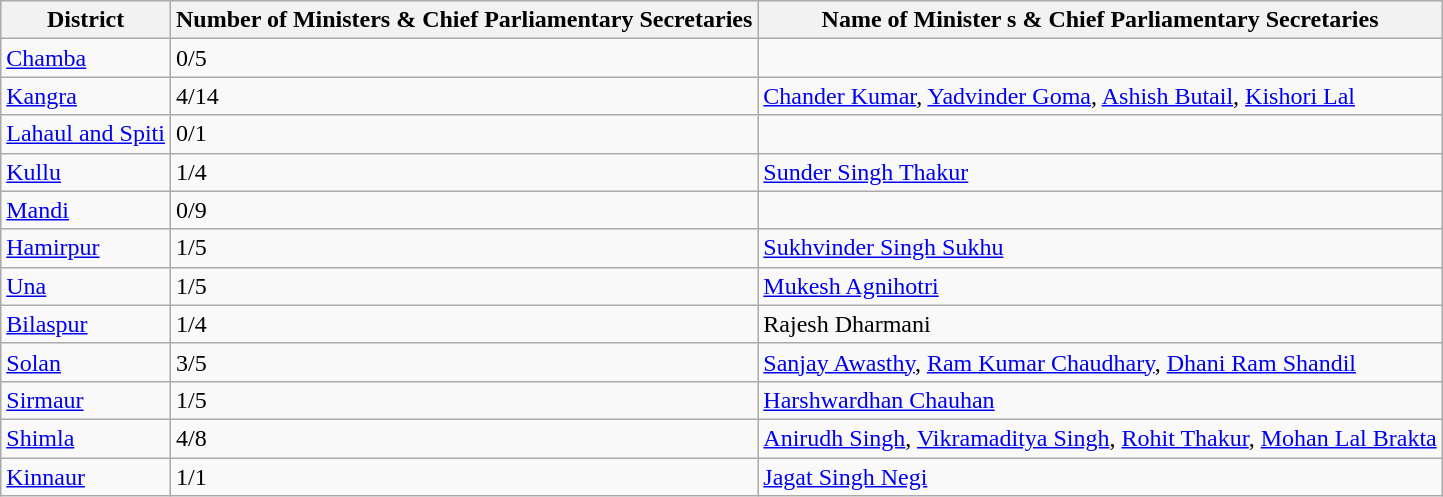<table class="wikitable sortable">
<tr>
<th>District</th>
<th>Number of Ministers & Chief Parliamentary Secretaries</th>
<th>Name of Minister s & Chief Parliamentary Secretaries</th>
</tr>
<tr>
<td><a href='#'>Chamba</a></td>
<td>0/5</td>
<td></td>
</tr>
<tr>
<td><a href='#'>Kangra</a></td>
<td>4/14</td>
<td><a href='#'>Chander Kumar</a>, <a href='#'>Yadvinder Goma</a>, <a href='#'>Ashish Butail</a>, <a href='#'>Kishori Lal</a></td>
</tr>
<tr>
<td><a href='#'>Lahaul and Spiti</a></td>
<td>0/1</td>
<td></td>
</tr>
<tr>
<td><a href='#'>Kullu</a></td>
<td>1/4</td>
<td><a href='#'>Sunder Singh Thakur</a></td>
</tr>
<tr>
<td><a href='#'>Mandi</a></td>
<td>0/9</td>
<td></td>
</tr>
<tr>
<td><a href='#'>Hamirpur</a></td>
<td>1/5</td>
<td><a href='#'>Sukhvinder Singh Sukhu</a></td>
</tr>
<tr>
<td><a href='#'>Una</a></td>
<td>1/5</td>
<td><a href='#'>Mukesh Agnihotri</a></td>
</tr>
<tr>
<td><a href='#'>Bilaspur</a></td>
<td>1/4</td>
<td>Rajesh Dharmani</td>
</tr>
<tr>
<td><a href='#'>Solan</a></td>
<td>3/5</td>
<td><a href='#'>Sanjay Awasthy</a>, <a href='#'>Ram Kumar Chaudhary</a>, <a href='#'>Dhani Ram Shandil</a></td>
</tr>
<tr>
<td><a href='#'>Sirmaur</a></td>
<td>1/5</td>
<td><a href='#'>Harshwardhan Chauhan</a></td>
</tr>
<tr>
<td><a href='#'>Shimla</a></td>
<td>4/8</td>
<td><a href='#'>Anirudh Singh</a>, <a href='#'>Vikramaditya Singh</a>, <a href='#'>Rohit Thakur</a>, <a href='#'>Mohan Lal Brakta</a></td>
</tr>
<tr>
<td><a href='#'>Kinnaur</a></td>
<td>1/1</td>
<td><a href='#'>Jagat Singh Negi</a></td>
</tr>
</table>
